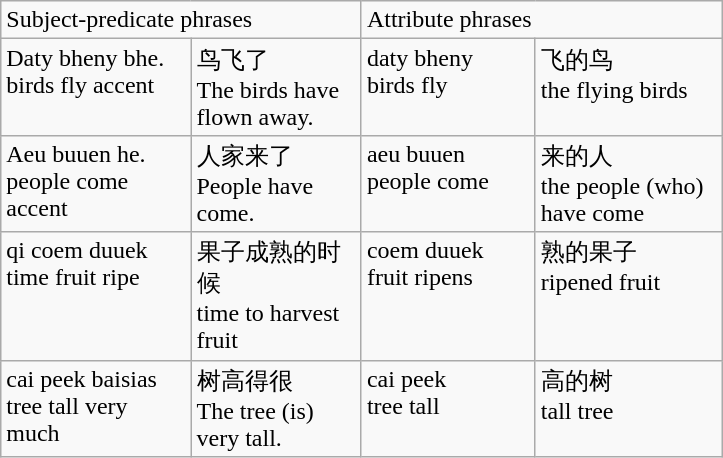<table class="wikitable" width="482">
<tr>
<td colspan="2" width="241" valign="top">Subject-predicate phrases</td>
<td colspan="2" width="241" valign="top">Attribute phrases</td>
</tr>
<tr>
<td width="128" valign="top">Daty  bheny bhe.<br>birds  fly       accent</td>
<td width="113" valign="top">鸟飞了<br>The birds have flown away.</td>
<td width="116" valign="top">daty  bheny<br>birds  fly</td>
<td width="125" valign="top">飞的鸟<br>the flying birds</td>
</tr>
<tr>
<td width="128" valign="top">Aeu      buuen he.<br>people come  accent</td>
<td width="113" valign="top">人家来了<br>People have come.</td>
<td width="116" valign="top">aeu       buuen<br>people  come</td>
<td width="125" valign="top">来的人<br>the people (who) have come</td>
</tr>
<tr>
<td width="128" valign="top">qi      coem duuek<br>time  fruit    ripe</td>
<td width="113" valign="top">果子成熟的时候<br>time to harvest fruit</td>
<td width="116" valign="top">coem duuek<br>fruit    ripens</td>
<td width="125" valign="top">熟的果子<br>ripened fruit</td>
</tr>
<tr>
<td width="128" valign="top">cai  peek  baisias<br>tree tall     very much</td>
<td width="113" valign="top">树高得很<br>The tree (is) very tall.</td>
<td width="116" valign="top">cai   peek<br>tree  tall</td>
<td width="125" valign="top">高的树<br>tall tree</td>
</tr>
</table>
